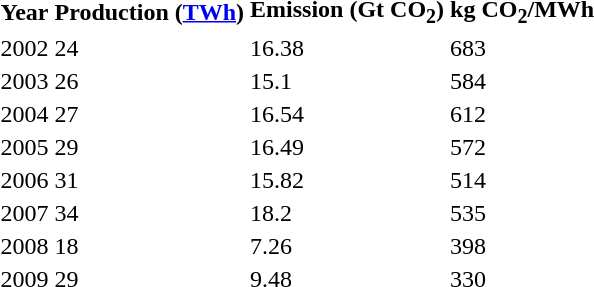<table>
<tr>
<th>Year</th>
<th>Production (<a href='#'>TWh</a>)</th>
<th>Emission (Gt CO<sub>2</sub>)</th>
<th>kg CO<sub>2</sub>/MWh</th>
</tr>
<tr --->
<td>2002</td>
<td>24</td>
<td>16.38</td>
<td>683</td>
</tr>
<tr --->
<td>2003</td>
<td>26</td>
<td>15.1</td>
<td>584</td>
</tr>
<tr --->
<td>2004</td>
<td>27</td>
<td>16.54</td>
<td>612</td>
</tr>
<tr --->
<td>2005</td>
<td>29</td>
<td>16.49</td>
<td>572</td>
</tr>
<tr --->
<td>2006</td>
<td>31</td>
<td>15.82</td>
<td>514</td>
</tr>
<tr --->
<td>2007</td>
<td>34</td>
<td>18.2</td>
<td>535</td>
</tr>
<tr --->
<td>2008</td>
<td>18</td>
<td>7.26</td>
<td>398</td>
</tr>
<tr --->
<td>2009</td>
<td>29</td>
<td>9.48</td>
<td>330</td>
</tr>
<tr --->
</tr>
</table>
